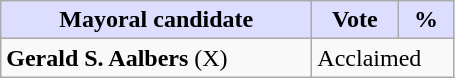<table class="wikitable">
<tr>
<th style="background:#ddf; width:200px;">Mayoral candidate</th>
<th style="background:#ddf; width:50px;">Vote</th>
<th style="background:#ddf; width:30px;">%</th>
</tr>
<tr>
<td><strong>Gerald S. Aalbers</strong> (X)</td>
<td colspan="2">Acclaimed</td>
</tr>
</table>
